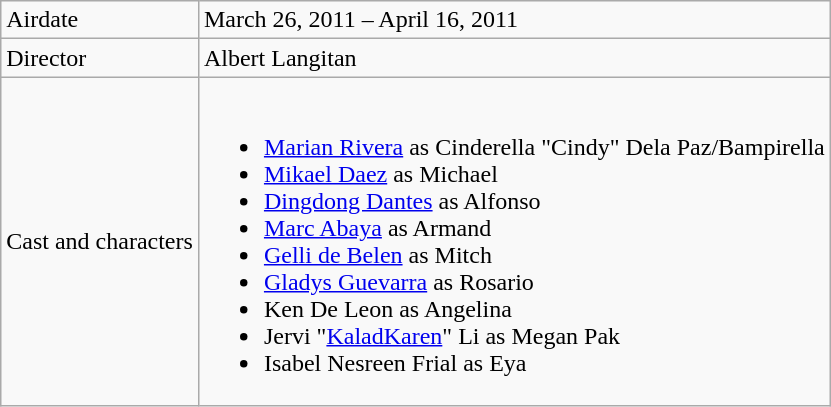<table class="wikitable">
<tr>
<td>Airdate</td>
<td>March 26, 2011 – April 16, 2011</td>
</tr>
<tr>
<td>Director</td>
<td>Albert Langitan</td>
</tr>
<tr>
<td>Cast and characters</td>
<td><br><ul><li><a href='#'>Marian Rivera</a> as Cinderella "Cindy" Dela Paz/Bampirella</li><li><a href='#'>Mikael Daez</a> as Michael</li><li><a href='#'>Dingdong Dantes</a> as Alfonso</li><li><a href='#'>Marc Abaya</a> as Armand</li><li><a href='#'>Gelli de Belen</a> as Mitch</li><li><a href='#'>Gladys Guevarra</a> as Rosario</li><li>Ken De Leon as Angelina</li><li>Jervi "<a href='#'>KaladKaren</a>" Li as Megan Pak</li><li>Isabel Nesreen Frial as Eya</li></ul></td>
</tr>
</table>
